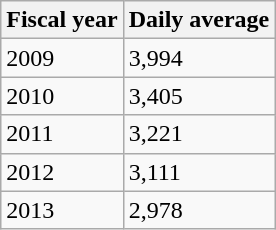<table class="wikitable">
<tr>
<th>Fiscal year</th>
<th>Daily average</th>
</tr>
<tr>
<td>2009</td>
<td>3,994</td>
</tr>
<tr>
<td>2010</td>
<td>3,405</td>
</tr>
<tr>
<td>2011</td>
<td>3,221</td>
</tr>
<tr>
<td>2012</td>
<td>3,111</td>
</tr>
<tr>
<td>2013</td>
<td>2,978</td>
</tr>
</table>
